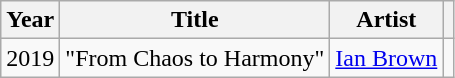<table class="wikitable sortable">
<tr>
<th>Year</th>
<th>Title</th>
<th>Artist</th>
<th></th>
</tr>
<tr>
<td>2019</td>
<td>"From Chaos to Harmony"</td>
<td><a href='#'>Ian Brown</a></td>
<td></td>
</tr>
</table>
